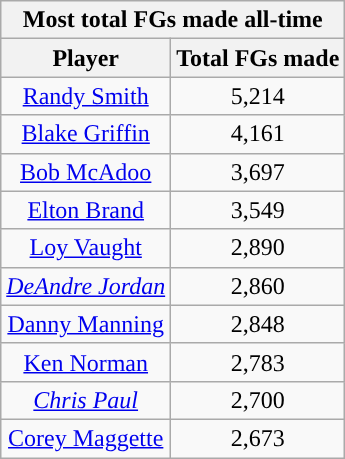<table class="wikitable sortable" style="text-align:center">
<tr>
<th colspan="2">Most total FGs made all-time</th>
</tr>
<tr>
<th>Player</th>
<th>Total FGs made</th>
</tr>
<tr>
<td><a href='#'>Randy Smith</a></td>
<td>5,214</td>
</tr>
<tr>
<td><a href='#'>Blake Griffin</a></td>
<td>4,161</td>
</tr>
<tr>
<td><a href='#'>Bob McAdoo</a></td>
<td>3,697</td>
</tr>
<tr>
<td><a href='#'>Elton Brand</a></td>
<td>3,549</td>
</tr>
<tr>
<td><a href='#'>Loy Vaught</a></td>
<td>2,890</td>
</tr>
<tr>
<td><em><a href='#'>DeAndre Jordan</a></em></td>
<td>2,860</td>
</tr>
<tr>
<td><a href='#'>Danny Manning</a></td>
<td>2,848</td>
</tr>
<tr>
<td><a href='#'>Ken Norman</a></td>
<td>2,783</td>
</tr>
<tr>
<td><em><a href='#'>Chris Paul</a></em></td>
<td>2,700</td>
</tr>
<tr>
<td><a href='#'>Corey Maggette</a></td>
<td>2,673</td>
</tr>
</table>
